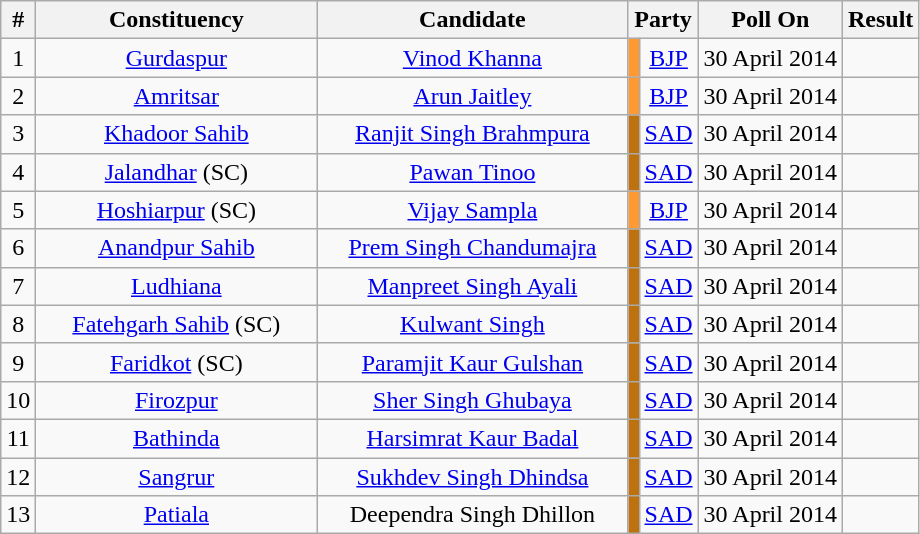<table class="wikitable sortable" style="text-align:center;">
<tr>
<th>#</th>
<th style="width:180px;">Constituency</th>
<th style="width:200px;">Candidate</th>
<th colspan="2">Party</th>
<th>Poll On</th>
<th>Result</th>
</tr>
<tr>
<td style="text-align:center;">1</td>
<td><a href='#'>Gurdaspur</a></td>
<td><a href='#'>Vinod Khanna</a></td>
<td bgcolor=#FF9933></td>
<td><a href='#'>BJP</a></td>
<td>30 April 2014</td>
<td></td>
</tr>
<tr>
<td style="text-align:center;">2</td>
<td><a href='#'>Amritsar</a></td>
<td><a href='#'>Arun Jaitley</a></td>
<td bgcolor=#FF9933></td>
<td><a href='#'>BJP</a></td>
<td>30 April 2014</td>
<td></td>
</tr>
<tr>
<td style="text-align:center;">3</td>
<td><a href='#'>Khadoor Sahib</a></td>
<td><a href='#'>Ranjit Singh Brahmpura</a></td>
<td bgcolor=#BD710F></td>
<td><a href='#'>SAD</a></td>
<td>30 April 2014</td>
<td></td>
</tr>
<tr>
<td style="text-align:center;">4</td>
<td><a href='#'>Jalandhar</a> (SC)</td>
<td><a href='#'>Pawan Tinoo</a></td>
<td bgcolor=#BD710F></td>
<td><a href='#'>SAD</a></td>
<td>30 April 2014</td>
<td></td>
</tr>
<tr>
<td style="text-align:center;">5</td>
<td><a href='#'>Hoshiarpur</a> (SC)</td>
<td><a href='#'>Vijay Sampla</a></td>
<td bgcolor=#FF9933></td>
<td><a href='#'>BJP</a></td>
<td>30 April 2014</td>
<td></td>
</tr>
<tr>
<td style="text-align:center;">6</td>
<td><a href='#'>Anandpur Sahib</a></td>
<td><a href='#'>Prem Singh Chandumajra</a></td>
<td bgcolor=#BD710F></td>
<td><a href='#'>SAD</a></td>
<td>30 April 2014</td>
<td></td>
</tr>
<tr>
<td style="text-align:center;">7</td>
<td><a href='#'>Ludhiana</a></td>
<td><a href='#'>Manpreet Singh Ayali</a></td>
<td bgcolor=#BD710F></td>
<td><a href='#'>SAD</a></td>
<td>30 April 2014</td>
<td></td>
</tr>
<tr>
<td style="text-align:center;">8</td>
<td><a href='#'>Fatehgarh Sahib</a> (SC)</td>
<td><a href='#'>Kulwant Singh</a></td>
<td bgcolor=#BD710F></td>
<td><a href='#'>SAD</a></td>
<td>30 April 2014</td>
<td></td>
</tr>
<tr>
<td style="text-align:center;">9</td>
<td><a href='#'>Faridkot</a> (SC)</td>
<td><a href='#'>Paramjit Kaur Gulshan</a></td>
<td bgcolor=#BD710F></td>
<td><a href='#'>SAD</a></td>
<td>30 April 2014</td>
<td></td>
</tr>
<tr>
<td style="text-align:center;">10</td>
<td><a href='#'>Firozpur</a></td>
<td><a href='#'>Sher Singh Ghubaya</a></td>
<td bgcolor=#BD710F></td>
<td><a href='#'>SAD</a></td>
<td>30 April 2014</td>
<td></td>
</tr>
<tr>
<td style="text-align:center;">11</td>
<td><a href='#'>Bathinda</a></td>
<td><a href='#'>Harsimrat Kaur Badal</a></td>
<td bgcolor=#BD710F></td>
<td><a href='#'>SAD</a></td>
<td>30 April 2014</td>
<td></td>
</tr>
<tr>
<td style="text-align:center;">12</td>
<td><a href='#'>Sangrur</a></td>
<td><a href='#'>Sukhdev Singh Dhindsa</a></td>
<td bgcolor=#BD710F></td>
<td><a href='#'>SAD</a></td>
<td>30 April 2014</td>
<td></td>
</tr>
<tr>
<td style="text-align:center;">13</td>
<td><a href='#'>Patiala</a></td>
<td>Deependra Singh Dhillon</td>
<td bgcolor=#BD710F></td>
<td><a href='#'>SAD</a></td>
<td>30 April 2014</td>
<td></td>
</tr>
</table>
